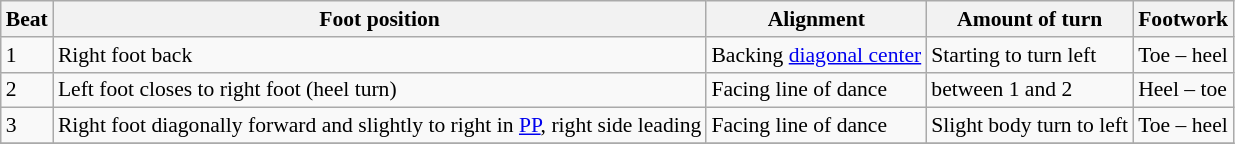<table class="wikitable" style="font-size:90%;">
<tr>
<th>Beat</th>
<th>Foot position</th>
<th>Alignment</th>
<th>Amount of turn</th>
<th>Footwork</th>
</tr>
<tr>
<td>1</td>
<td>Right foot back</td>
<td>Backing <a href='#'>diagonal center</a></td>
<td>Starting to turn left</td>
<td>Toe – heel</td>
</tr>
<tr>
<td>2</td>
<td>Left foot closes to right foot (heel turn)</td>
<td>Facing line of dance</td>
<td> between 1 and 2</td>
<td>Heel – toe</td>
</tr>
<tr>
<td>3</td>
<td>Right foot diagonally forward and slightly to right in <a href='#'>PP</a>, right side leading</td>
<td>Facing line of dance</td>
<td>Slight body turn to left</td>
<td>Toe – heel</td>
</tr>
<tr>
</tr>
</table>
